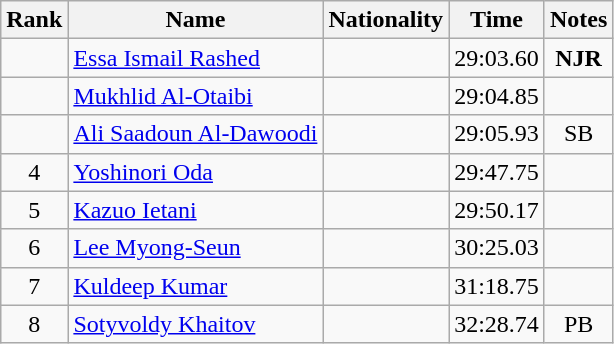<table class="wikitable sortable" style="text-align:center">
<tr>
<th>Rank</th>
<th>Name</th>
<th>Nationality</th>
<th>Time</th>
<th>Notes</th>
</tr>
<tr>
<td></td>
<td align=left><a href='#'>Essa Ismail Rashed</a></td>
<td align=left></td>
<td>29:03.60</td>
<td><strong>NJR</strong></td>
</tr>
<tr>
<td></td>
<td align=left><a href='#'>Mukhlid Al-Otaibi</a></td>
<td align=left></td>
<td>29:04.85</td>
<td></td>
</tr>
<tr>
<td></td>
<td align=left><a href='#'>Ali Saadoun Al-Dawoodi</a></td>
<td align=left></td>
<td>29:05.93</td>
<td>SB</td>
</tr>
<tr>
<td>4</td>
<td align=left><a href='#'>Yoshinori Oda</a></td>
<td align=left></td>
<td>29:47.75</td>
<td></td>
</tr>
<tr>
<td>5</td>
<td align=left><a href='#'>Kazuo Ietani</a></td>
<td align=left></td>
<td>29:50.17</td>
<td></td>
</tr>
<tr>
<td>6</td>
<td align=left><a href='#'>Lee Myong-Seun</a></td>
<td align=left></td>
<td>30:25.03</td>
<td></td>
</tr>
<tr>
<td>7</td>
<td align=left><a href='#'>Kuldeep Kumar</a></td>
<td align=left></td>
<td>31:18.75</td>
<td></td>
</tr>
<tr>
<td>8</td>
<td align=left><a href='#'>Sotyvoldy Khaitov</a></td>
<td align=left></td>
<td>32:28.74</td>
<td>PB</td>
</tr>
</table>
